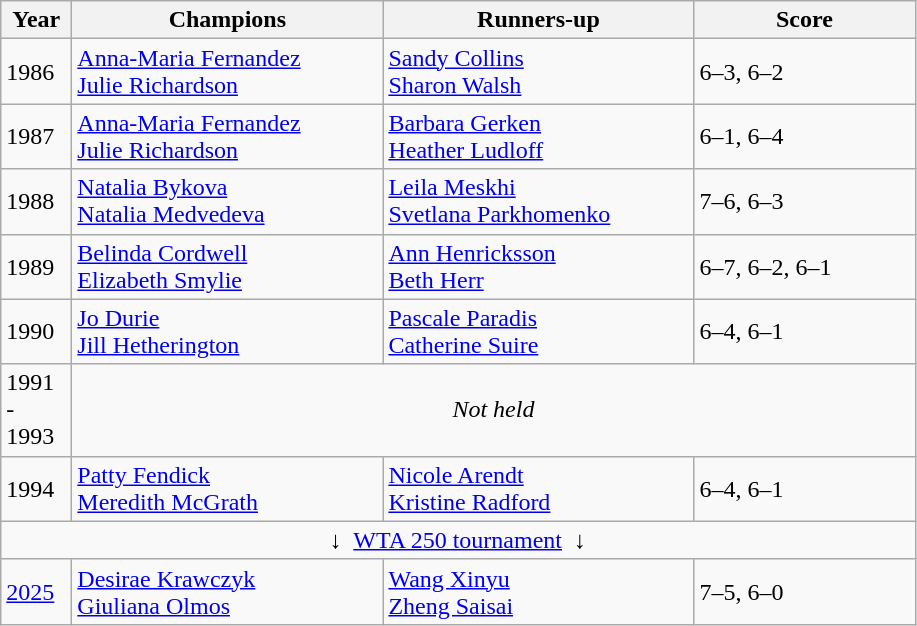<table class="sortable wikitable">
<tr>
<th style="width:40px">Year</th>
<th style="width:200px">Champions</th>
<th style="width:200px">Runners-up</th>
<th style="width:140px" class="unsortable">Score</th>
</tr>
<tr>
<td>1986</td>
<td> <a href='#'>Anna-Maria Fernandez</a><br> <a href='#'>Julie Richardson</a></td>
<td> <a href='#'>Sandy Collins</a><br> <a href='#'>Sharon Walsh</a></td>
<td>6–3, 6–2</td>
</tr>
<tr>
<td>1987</td>
<td> <a href='#'>Anna-Maria Fernandez</a><br> <a href='#'>Julie Richardson</a></td>
<td> <a href='#'>Barbara Gerken</a><br> <a href='#'>Heather Ludloff</a></td>
<td>6–1, 6–4</td>
</tr>
<tr>
<td>1988</td>
<td> <a href='#'>Natalia Bykova</a><br> <a href='#'>Natalia Medvedeva</a></td>
<td> <a href='#'>Leila Meskhi</a><br> <a href='#'>Svetlana Parkhomenko</a></td>
<td>7–6, 6–3</td>
</tr>
<tr>
<td>1989</td>
<td> <a href='#'>Belinda Cordwell</a><br> <a href='#'>Elizabeth Smylie</a></td>
<td> <a href='#'>Ann Henricksson</a><br> <a href='#'>Beth Herr</a></td>
<td>6–7, 6–2, 6–1</td>
</tr>
<tr>
<td>1990</td>
<td> <a href='#'>Jo Durie</a><br> <a href='#'>Jill Hetherington</a></td>
<td> <a href='#'>Pascale Paradis</a><br> <a href='#'>Catherine Suire</a></td>
<td>6–4, 6–1</td>
</tr>
<tr>
<td>1991<br><div>-</div>1993</td>
<td colspan=3 align=center><em>Not held</em></td>
</tr>
<tr>
<td>1994</td>
<td> <a href='#'>Patty Fendick</a><br> <a href='#'>Meredith McGrath</a></td>
<td> <a href='#'>Nicole Arendt</a><br> <a href='#'>Kristine Radford</a></td>
<td>6–4, 6–1</td>
</tr>
<tr>
<td colspan="4" align="center">↓  <a href='#'>WTA 250 tournament</a>  ↓</td>
</tr>
<tr>
<td><a href='#'>2025</a></td>
<td> <a href='#'>Desirae Krawczyk</a> <br>  <a href='#'>Giuliana Olmos</a></td>
<td> <a href='#'>Wang Xinyu</a> <br>  <a href='#'>Zheng Saisai</a></td>
<td>7–5, 6–0</td>
</tr>
</table>
